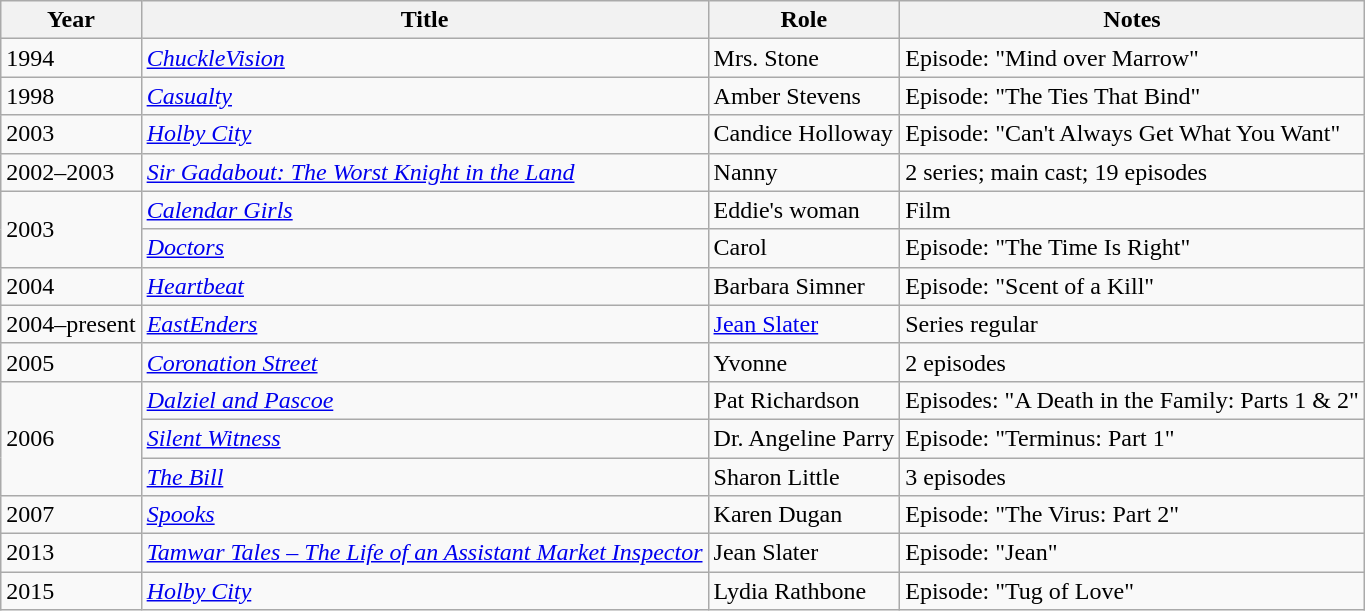<table class=wikitable>
<tr>
<th>Year</th>
<th>Title</th>
<th>Role</th>
<th>Notes</th>
</tr>
<tr>
<td>1994</td>
<td><em><a href='#'>ChuckleVision</a></em></td>
<td>Mrs. Stone</td>
<td>Episode: "Mind over Marrow"</td>
</tr>
<tr>
<td>1998</td>
<td><em><a href='#'>Casualty</a></em></td>
<td>Amber Stevens</td>
<td>Episode: "The Ties That Bind"</td>
</tr>
<tr>
<td>2003</td>
<td><em><a href='#'>Holby City</a></em></td>
<td>Candice Holloway</td>
<td>Episode: "Can't Always Get What You Want"</td>
</tr>
<tr>
<td>2002–2003</td>
<td><em><a href='#'>Sir Gadabout: The Worst Knight in the Land</a></em></td>
<td>Nanny</td>
<td>2 series; main cast; 19 episodes</td>
</tr>
<tr>
<td rowspan="2">2003</td>
<td><em><a href='#'>Calendar Girls</a></em></td>
<td>Eddie's woman</td>
<td>Film</td>
</tr>
<tr>
<td><em><a href='#'>Doctors</a></em></td>
<td>Carol</td>
<td>Episode: "The Time Is Right"</td>
</tr>
<tr>
<td>2004</td>
<td><em><a href='#'>Heartbeat</a></em></td>
<td>Barbara Simner</td>
<td>Episode: "Scent of a Kill"</td>
</tr>
<tr>
<td>2004–present</td>
<td><em><a href='#'>EastEnders</a></em></td>
<td><a href='#'>Jean Slater</a></td>
<td>Series regular</td>
</tr>
<tr>
<td>2005</td>
<td><em><a href='#'>Coronation Street</a></em></td>
<td>Yvonne</td>
<td>2 episodes</td>
</tr>
<tr>
<td rowspan="3">2006</td>
<td><em><a href='#'>Dalziel and Pascoe</a></em></td>
<td>Pat Richardson</td>
<td>Episodes: "A Death in the Family: Parts 1 & 2"</td>
</tr>
<tr>
<td><em><a href='#'>Silent Witness</a></em></td>
<td>Dr. Angeline Parry</td>
<td>Episode: "Terminus: Part 1"</td>
</tr>
<tr>
<td><em><a href='#'>The Bill</a></em></td>
<td>Sharon Little</td>
<td>3 episodes</td>
</tr>
<tr>
<td>2007</td>
<td><em><a href='#'>Spooks</a></em></td>
<td>Karen Dugan</td>
<td>Episode: "The Virus: Part 2"</td>
</tr>
<tr>
<td>2013</td>
<td><em><a href='#'>Tamwar Tales – The Life of an Assistant Market Inspector</a></em></td>
<td>Jean Slater</td>
<td>Episode: "Jean"</td>
</tr>
<tr>
<td>2015</td>
<td><em><a href='#'>Holby City</a></em></td>
<td>Lydia Rathbone</td>
<td>Episode: "Tug of Love"</td>
</tr>
</table>
